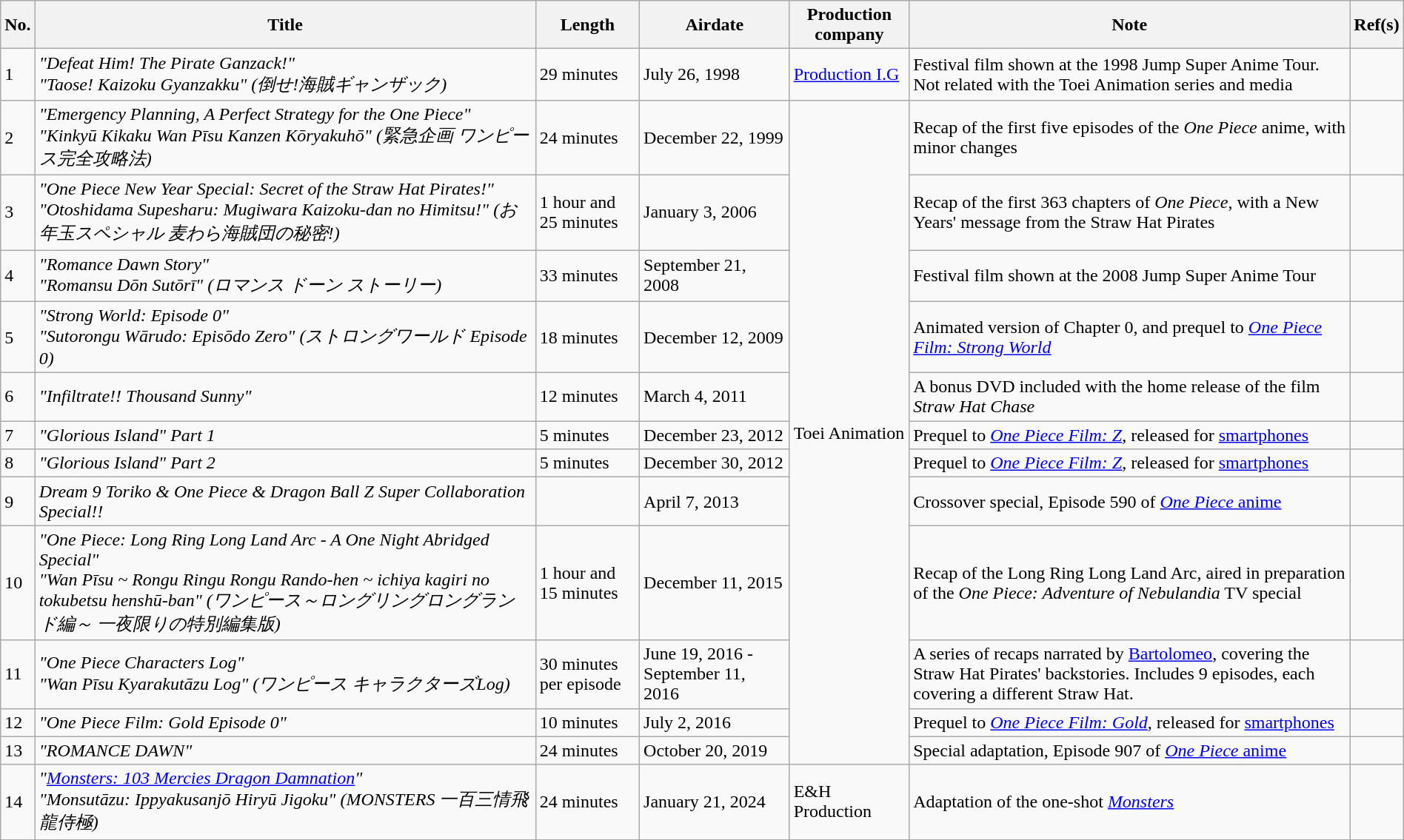<table class="wikitable" style="width:100%;" style="font-size: 100%;">
<tr style="text-align:center;">
<th>No.</th>
<th>Title</th>
<th>Length</th>
<th>Airdate</th>
<th>Production company</th>
<th>Note</th>
<th>Ref(s)</th>
</tr>
<tr>
<td>1</td>
<td><em>"Defeat Him! The Pirate Ganzack!"<br>"Taose! Kaizoku Gyanzakku" (倒せ!海賊ギャンザック)</em></td>
<td>29 minutes</td>
<td>July 26, 1998</td>
<td><a href='#'>Production I.G</a></td>
<td>Festival film shown at the 1998 Jump Super Anime Tour. Not related with the Toei Animation series and media</td>
<td></td>
</tr>
<tr>
<td>2</td>
<td><em>"Emergency Planning, A Perfect Strategy for the One Piece"<br>"Kinkyū Kikaku Wan Pīsu Kanzen Kōryakuhō" (緊急企画 ワンピース完全攻略法)</em></td>
<td>24 minutes</td>
<td>December 22, 1999</td>
<td rowspan="12">Toei Animation</td>
<td>Recap of the first five episodes of the <em>One Piece</em> anime, with minor changes</td>
<td></td>
</tr>
<tr>
<td>3</td>
<td><em>"One Piece New Year Special: Secret of the Straw Hat Pirates!"<br>"Otoshidama Supesharu: Mugiwara Kaizoku-dan no Himitsu!" (お年玉スペシャル 麦わら海賊団の秘密!)</em></td>
<td>1 hour and 25 minutes</td>
<td>January 3, 2006</td>
<td>Recap of the first 363 chapters of <em>One Piece</em>, with a New Years' message from the Straw Hat Pirates</td>
</tr>
<tr>
<td>4</td>
<td><em>"Romance Dawn Story"<br>"Romansu Dōn Sutōrī" (ロマンス ドーン ストーリー)</em></td>
<td>33 minutes</td>
<td>September 21, 2008</td>
<td>Festival film shown at the 2008 Jump Super Anime Tour</td>
<td></td>
</tr>
<tr>
<td>5</td>
<td><em>"Strong World: Episode 0"<br>"Sutorongu Wārudo: Episōdo Zero" (ストロングワールド Episode 0)</em></td>
<td>18 minutes</td>
<td>December 12, 2009</td>
<td>Animated version of Chapter 0, and prequel to <em><a href='#'>One Piece Film: Strong World</a></em></td>
<td></td>
</tr>
<tr>
<td>6</td>
<td><em>"Infiltrate!! Thousand Sunny"</em></td>
<td>12 minutes</td>
<td>March 4, 2011</td>
<td>A bonus DVD included with the home release of the film <em>Straw Hat Chase</em></td>
<td></td>
</tr>
<tr>
<td>7</td>
<td><em>"Glorious Island" Part 1</em></td>
<td>5 minutes</td>
<td>December 23, 2012</td>
<td>Prequel to <em><a href='#'>One Piece Film: Z</a></em>, released for <a href='#'>smartphones</a></td>
<td></td>
</tr>
<tr>
<td>8</td>
<td><em>"Glorious Island" Part 2</em></td>
<td>5 minutes</td>
<td>December 30, 2012</td>
<td>Prequel to <em><a href='#'>One Piece Film: Z</a></em>, released for <a href='#'>smartphones</a></td>
<td></td>
</tr>
<tr>
<td>9</td>
<td><em>Dream 9 Toriko & One Piece & Dragon Ball Z Super Collaboration Special!!</em></td>
<td></td>
<td>April 7, 2013</td>
<td>Crossover special, Episode 590 of <a href='#'><em>One Piece</em> anime</a></td>
<td></td>
</tr>
<tr>
<td>10</td>
<td><em>"One Piece: Long Ring Long Land Arc - A One Night Abridged Special"<br>"Wan Pīsu ~ Rongu Ringu Rongu Rando-hen ~ ichiya kagiri no tokubetsu henshū-ban" (ワンピース～ロングリングロングランド編～ 一夜限りの特別編集版)</em></td>
<td>1 hour and 15 minutes</td>
<td>December 11, 2015</td>
<td>Recap of the Long Ring Long Land Arc, aired in preparation of the <em>One Piece: Adventure of Nebulandia</em> TV special</td>
<td></td>
</tr>
<tr>
<td>11</td>
<td><em>"One Piece Characters Log"<br>"Wan Pīsu Kyarakutāzu Log" (ワンピース キャラクターズLog)</em></td>
<td>30 minutes per episode</td>
<td>June 19, 2016 - September 11, 2016</td>
<td>A series of recaps narrated by <a href='#'>Bartolomeo</a>, covering the Straw Hat Pirates' backstories. Includes 9 episodes, each covering a different Straw Hat.</td>
<td></td>
</tr>
<tr>
<td>12</td>
<td><em>"One Piece Film: Gold Episode 0"</em></td>
<td>10 minutes</td>
<td>July 2, 2016</td>
<td>Prequel to <em><a href='#'>One Piece Film: Gold</a></em>, released for <a href='#'>smartphones</a></td>
<td></td>
</tr>
<tr>
<td>13</td>
<td><em>"ROMANCE DAWN"</em></td>
<td>24 minutes</td>
<td>October 20, 2019</td>
<td>Special adaptation, Episode 907 of <a href='#'><em>One Piece</em> anime</a></td>
<td></td>
</tr>
<tr>
<td>14</td>
<td><em>"<a href='#'>Monsters: 103 Mercies Dragon Damnation</a>"<br>"Monsutāzu: Ippyakusanjō Hiryū Jigoku" (MONSTERS 一百三情飛龍侍極)</em></td>
<td>24 minutes</td>
<td>January 21, 2024</td>
<td>E&H Production</td>
<td>Adaptation of the one-shot <a href='#'><em>Monsters</em></a></td>
<td></td>
</tr>
</table>
